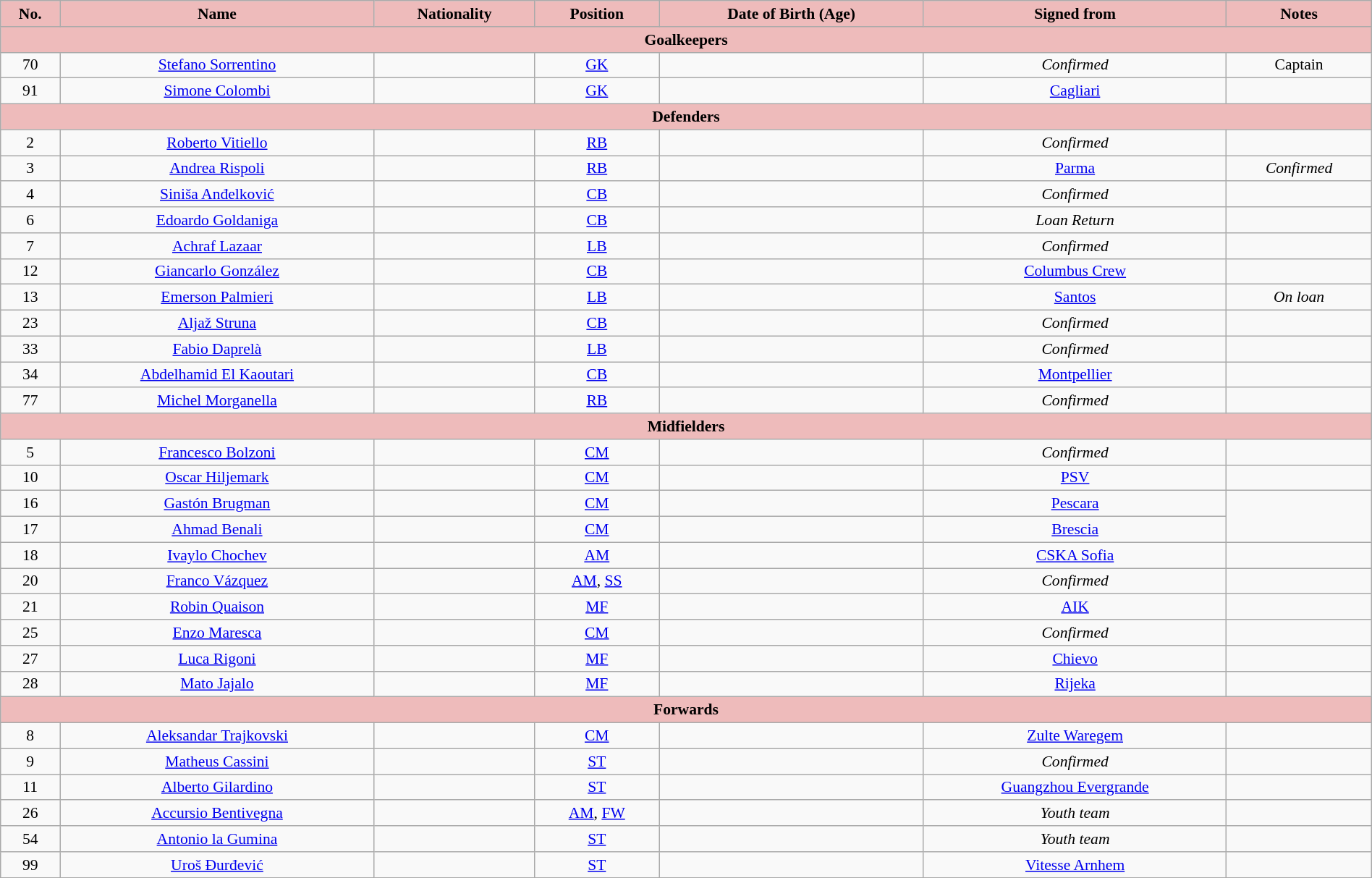<table class="wikitable" style="text-align: center; font-size:90%" width=100%>
<tr>
<th style="background: #EEBBBB; color:black" align=right>No.</th>
<th style="background: #EEBBBB; color:black" align=right>Name</th>
<th style="background: #EEBBBB; color:black" align=right>Nationality</th>
<th style="background: #EEBBBB; color:black" align=right>Position</th>
<th style="background: #EEBBBB; color:black" align=right>Date of Birth (Age)</th>
<th style="background: #EEBBBB; color:black" align=right>Signed from</th>
<th style="background: #EEBBBB; color:black" align=right>Notes</th>
</tr>
<tr>
<th colspan=8 style="background: #EEBBBB" align=right>Goalkeepers</th>
</tr>
<tr>
<td>70</td>
<td><a href='#'>Stefano Sorrentino</a></td>
<td></td>
<td><a href='#'>GK</a></td>
<td></td>
<td><em>Confirmed</em></td>
<td>Captain</td>
</tr>
<tr>
<td>91</td>
<td><a href='#'>Simone Colombi</a></td>
<td></td>
<td><a href='#'>GK</a></td>
<td></td>
<td> <a href='#'>Cagliari</a></td>
<td></td>
</tr>
<tr>
<th colspan=8 style="background: #EEBBBB" align=right>Defenders</th>
</tr>
<tr>
<td>2</td>
<td><a href='#'>Roberto Vitiello</a></td>
<td></td>
<td><a href='#'>RB</a></td>
<td></td>
<td><em>Confirmed</em></td>
<td></td>
</tr>
<tr>
<td>3</td>
<td><a href='#'>Andrea Rispoli</a></td>
<td></td>
<td><a href='#'>RB</a></td>
<td></td>
<td> <a href='#'>Parma</a></td>
<td><em>Confirmed</em></td>
</tr>
<tr>
<td>4</td>
<td><a href='#'>Siniša Anđelković</a></td>
<td></td>
<td><a href='#'>CB</a></td>
<td></td>
<td><em>Confirmed</em></td>
<td></td>
</tr>
<tr>
<td>6</td>
<td><a href='#'>Edoardo Goldaniga</a></td>
<td></td>
<td><a href='#'>CB</a></td>
<td></td>
<td><em>Loan Return</em></td>
<td></td>
</tr>
<tr>
<td>7</td>
<td><a href='#'>Achraf Lazaar</a></td>
<td></td>
<td><a href='#'>LB</a></td>
<td></td>
<td><em>Confirmed</em></td>
<td></td>
</tr>
<tr>
<td>12</td>
<td><a href='#'>Giancarlo González</a></td>
<td></td>
<td><a href='#'>CB</a></td>
<td></td>
<td> <a href='#'>Columbus Crew</a></td>
<td></td>
</tr>
<tr>
<td>13</td>
<td><a href='#'>Emerson Palmieri</a></td>
<td></td>
<td><a href='#'>LB</a></td>
<td></td>
<td> <a href='#'>Santos</a></td>
<td><em>On loan</em></td>
</tr>
<tr>
<td>23</td>
<td><a href='#'>Aljaž Struna</a></td>
<td></td>
<td><a href='#'>CB</a></td>
<td></td>
<td><em>Confirmed</em></td>
<td></td>
</tr>
<tr>
<td>33</td>
<td><a href='#'>Fabio Daprelà</a></td>
<td></td>
<td><a href='#'>LB</a></td>
<td></td>
<td><em>Confirmed</em></td>
<td></td>
</tr>
<tr>
<td>34</td>
<td><a href='#'>Abdelhamid El Kaoutari</a></td>
<td></td>
<td><a href='#'>CB</a></td>
<td></td>
<td> <a href='#'>Montpellier</a></td>
<td></td>
</tr>
<tr>
<td>77</td>
<td><a href='#'>Michel Morganella</a></td>
<td></td>
<td><a href='#'>RB</a></td>
<td></td>
<td><em>Confirmed</em></td>
</tr>
<tr>
<th colspan=8 style="background: #EEBBBB" align=right>Midfielders</th>
</tr>
<tr>
<td>5</td>
<td><a href='#'>Francesco Bolzoni</a></td>
<td></td>
<td><a href='#'>CM</a></td>
<td></td>
<td><em>Confirmed</em></td>
<td></td>
</tr>
<tr>
<td>10</td>
<td><a href='#'>Oscar Hiljemark</a></td>
<td></td>
<td><a href='#'>CM</a></td>
<td></td>
<td> <a href='#'>PSV</a></td>
<td></td>
</tr>
<tr>
<td>16</td>
<td><a href='#'>Gastón Brugman</a></td>
<td></td>
<td><a href='#'>CM</a></td>
<td></td>
<td> <a href='#'>Pescara</a></td>
</tr>
<tr>
<td>17</td>
<td><a href='#'>Ahmad Benali</a></td>
<td></td>
<td><a href='#'>CM</a></td>
<td></td>
<td> <a href='#'>Brescia</a></td>
</tr>
<tr>
<td>18</td>
<td><a href='#'>Ivaylo Chochev</a></td>
<td></td>
<td><a href='#'>AM</a></td>
<td></td>
<td> <a href='#'>CSKA Sofia</a></td>
<td></td>
</tr>
<tr>
<td>20</td>
<td><a href='#'>Franco Vázquez</a></td>
<td></td>
<td><a href='#'>AM</a>, <a href='#'>SS</a></td>
<td></td>
<td><em>Confirmed</em></td>
<td></td>
</tr>
<tr>
<td>21</td>
<td><a href='#'>Robin Quaison</a></td>
<td></td>
<td><a href='#'>MF</a></td>
<td></td>
<td> <a href='#'>AIK</a></td>
<td></td>
</tr>
<tr>
<td>25</td>
<td><a href='#'>Enzo Maresca</a></td>
<td></td>
<td><a href='#'>CM</a></td>
<td></td>
<td><em>Confirmed</em></td>
<td></td>
</tr>
<tr>
<td>27</td>
<td><a href='#'>Luca Rigoni</a></td>
<td></td>
<td><a href='#'>MF</a></td>
<td></td>
<td> <a href='#'>Chievo</a></td>
<td></td>
</tr>
<tr>
<td>28</td>
<td><a href='#'>Mato Jajalo</a></td>
<td></td>
<td><a href='#'>MF</a></td>
<td></td>
<td> <a href='#'>Rijeka</a></td>
</tr>
<tr>
<th colspan=8 style="background: #EEBBBB" align=right>Forwards</th>
</tr>
<tr>
<td>8</td>
<td><a href='#'>Aleksandar Trajkovski</a></td>
<td></td>
<td><a href='#'>CM</a></td>
<td></td>
<td> <a href='#'>Zulte Waregem</a></td>
</tr>
<tr>
<td>9</td>
<td><a href='#'>Matheus Cassini</a></td>
<td></td>
<td><a href='#'>ST</a></td>
<td></td>
<td><em>Confirmed</em></td>
<td></td>
</tr>
<tr>
<td>11</td>
<td><a href='#'>Alberto Gilardino</a></td>
<td></td>
<td><a href='#'>ST</a></td>
<td></td>
<td> <a href='#'>Guangzhou Evergrande</a></td>
<td></td>
</tr>
<tr>
<td>26</td>
<td><a href='#'>Accursio Bentivegna</a></td>
<td></td>
<td><a href='#'>AM</a>, <a href='#'>FW</a></td>
<td></td>
<td><em>Youth team</em></td>
<td></td>
</tr>
<tr>
<td>54</td>
<td><a href='#'>Antonio la Gumina</a></td>
<td></td>
<td><a href='#'>ST</a></td>
<td></td>
<td><em>Youth team</em></td>
<td></td>
</tr>
<tr>
<td>99</td>
<td><a href='#'>Uroš Đurđević</a></td>
<td></td>
<td><a href='#'>ST</a></td>
<td></td>
<td> <a href='#'>Vitesse Arnhem</a></td>
<td></td>
</tr>
<tr>
</tr>
</table>
